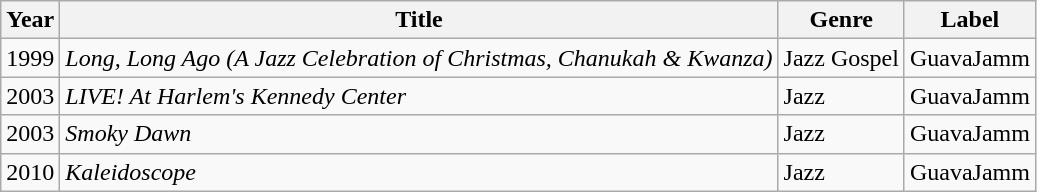<table class="wikitable">
<tr>
<th>Year</th>
<th>Title</th>
<th>Genre</th>
<th>Label</th>
</tr>
<tr>
<td>1999</td>
<td><em>Long, Long Ago (A Jazz Celebration of Christmas, Chanukah & Kwanza)</em></td>
<td>Jazz Gospel</td>
<td>GuavaJamm</td>
</tr>
<tr>
<td>2003</td>
<td><em>LIVE! At Harlem's Kennedy Center</em></td>
<td>Jazz</td>
<td>GuavaJamm</td>
</tr>
<tr>
<td>2003</td>
<td><em>Smoky Dawn</em></td>
<td>Jazz</td>
<td>GuavaJamm</td>
</tr>
<tr>
<td>2010</td>
<td><em>Kaleidoscope</em></td>
<td>Jazz</td>
<td>GuavaJamm</td>
</tr>
</table>
